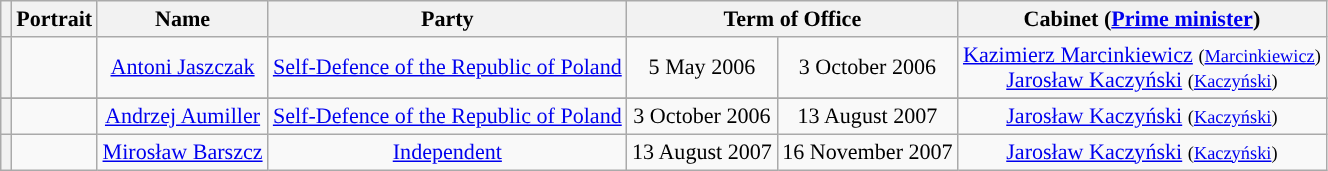<table class="wikitable" style="border: 1px #aaa solid; font-size: 92%; text-align:center;">
<tr>
<th></th>
<th>Portrait</th>
<th>Name</th>
<th>Party</th>
<th colspan="2">Term of Office</th>
<th>Cabinet (<a href='#'>Prime minister</a>)</th>
</tr>
<tr>
<th style="background:"></th>
<td></td>
<td><a href='#'>Antoni Jaszczak</a></td>
<td><a href='#'>Self-Defence of the Republic of Poland</a></td>
<td>5 May 2006</td>
<td>3 October 2006</td>
<td><a href='#'>Kazimierz Marcinkiewicz</a> <small>(<a href='#'>Marcinkiewicz</a>)</small><br><a href='#'>Jarosław Kaczyński</a> <small>(<a href='#'>Kaczyński</a>)</small></td>
</tr>
<tr>
</tr>
<tr>
<th style="background:"></th>
<td></td>
<td><a href='#'>Andrzej Aumiller</a></td>
<td><a href='#'>Self-Defence of the Republic of Poland</a></td>
<td>3 October 2006</td>
<td>13 August 2007</td>
<td><a href='#'>Jarosław Kaczyński</a> <small>(<a href='#'>Kaczyński</a>)</small></td>
</tr>
<tr>
<th style="background:"></th>
<td></td>
<td><a href='#'>Mirosław Barszcz</a></td>
<td><a href='#'>Independent</a></td>
<td>13 August 2007</td>
<td>16 November 2007</td>
<td><a href='#'>Jarosław Kaczyński</a> <small>(<a href='#'>Kaczyński</a>)</small></td>
</tr>
</table>
